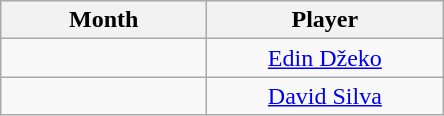<table class="wikitable" style="text-align:center">
<tr>
<th>Month</th>
<th>Player</th>
</tr>
<tr>
<td style="width:130px;"> </td>
<td style="width:150px;"> <a href='#'>Edin Džeko</a></td>
</tr>
<tr>
<td style="width:130px;"></td>
<td style="width:150px;"> <a href='#'>David Silva</a></td>
</tr>
</table>
